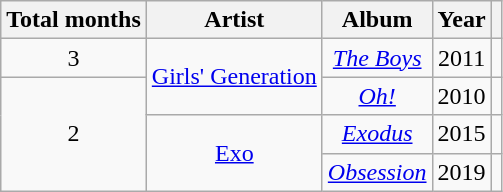<table class="wikitable" style="text-align: center;">
<tr>
<th>Total months</th>
<th>Artist</th>
<th>Album</th>
<th>Year</th>
<th></th>
</tr>
<tr>
<td>3</td>
<td rowspan="2"><a href='#'>Girls' Generation</a></td>
<td><em><a href='#'>The Boys</a></em></td>
<td>2011</td>
<td></td>
</tr>
<tr>
<td rowspan="3">2</td>
<td><em><a href='#'>Oh!</a></em></td>
<td>2010</td>
<td></td>
</tr>
<tr>
<td rowspan="2"><a href='#'>Exo</a></td>
<td><em><a href='#'>Exodus</a> </em></td>
<td>2015</td>
<td></td>
</tr>
<tr>
<td><em><a href='#'>Obsession</a></em></td>
<td>2019</td>
<td></td>
</tr>
</table>
